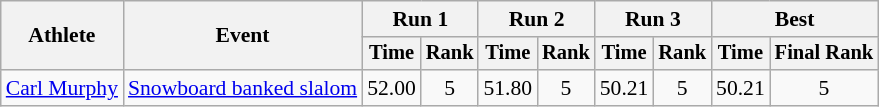<table class="wikitable" style="font-size:90%">
<tr>
<th rowspan="2">Athlete</th>
<th rowspan="2">Event</th>
<th colspan=2>Run 1</th>
<th colspan=2>Run 2</th>
<th colspan=2>Run 3</th>
<th colspan=2>Best</th>
</tr>
<tr style="font-size:95%">
<th>Time</th>
<th>Rank</th>
<th>Time</th>
<th>Rank</th>
<th>Time</th>
<th>Rank</th>
<th>Time</th>
<th>Final Rank</th>
</tr>
<tr align=center>
<td align=left><a href='#'>Carl Murphy</a></td>
<td align=left><a href='#'>Snowboard banked slalom</a></td>
<td>52.00</td>
<td>5</td>
<td>51.80</td>
<td>5</td>
<td>50.21</td>
<td>5</td>
<td>50.21</td>
<td>5</td>
</tr>
</table>
